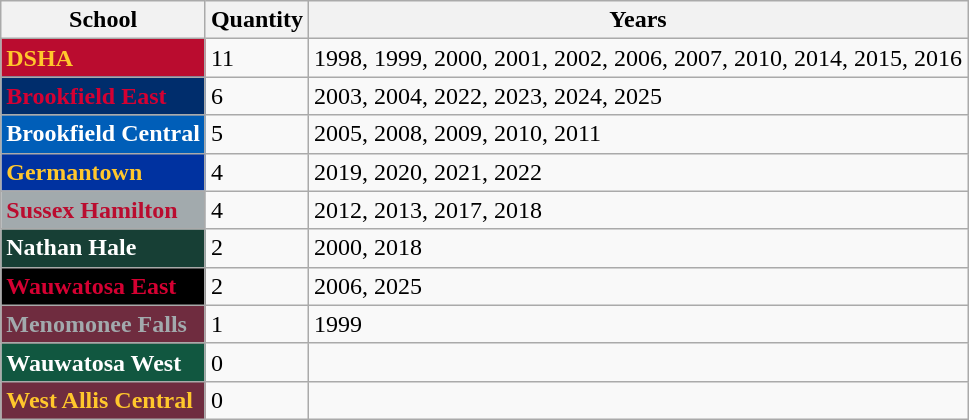<table class="wikitable">
<tr>
<th>School</th>
<th>Quantity</th>
<th>Years</th>
</tr>
<tr>
<td style="background: #ba0c2f; color: #ffc72c"><strong>DSHA</strong></td>
<td>11</td>
<td>1998, 1999, 2000, 2001, 2002, 2006, 2007, 2010, 2014, 2015, 2016</td>
</tr>
<tr>
<td style="background: #002d6c; color: #d50032"><strong>Brookfield East</strong></td>
<td>6</td>
<td>2003, 2004, 2022, 2023, 2024, 2025</td>
</tr>
<tr>
<td style="background: #005eb8; color: white"><strong>Brookfield Central</strong></td>
<td>5</td>
<td>2005, 2008, 2009, 2010, 2011</td>
</tr>
<tr>
<td style="background: #0032a0; color: #ffc72c"><strong>Germantown</strong></td>
<td>4</td>
<td>2019, 2020, 2021, 2022</td>
</tr>
<tr>
<td style="background: #a2aaad; color: #ba0c2f"><strong>Sussex Hamilton</strong></td>
<td>4</td>
<td>2012, 2013, 2017, 2018</td>
</tr>
<tr>
<td style="background: #173f35; color: white"><strong>Nathan Hale</strong></td>
<td>2</td>
<td>2000, 2018</td>
</tr>
<tr>
<td style="background: black; color: #d50032"><strong>Wauwatosa East</strong></td>
<td>2</td>
<td>2006, 2025</td>
</tr>
<tr>
<td style="background: #6f2c3f; color: #a2aaad"><strong>Menomonee Falls</strong></td>
<td>1</td>
<td>1999</td>
</tr>
<tr>
<td style="background: #115740; color: white"><strong>Wauwatosa West</strong></td>
<td>0</td>
<td></td>
</tr>
<tr>
<td style="background: #6f2c3f; color: #ffc72c"><strong>West Allis Central</strong></td>
<td>0</td>
<td></td>
</tr>
</table>
